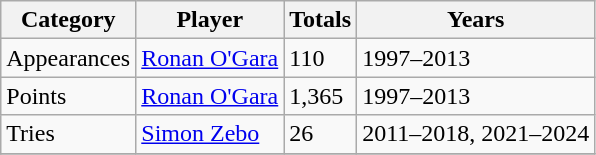<table class="wikitable">
<tr>
<th>Category</th>
<th>Player</th>
<th>Totals</th>
<th>Years</th>
</tr>
<tr>
<td>Appearances</td>
<td><a href='#'>Ronan O'Gara</a></td>
<td>110</td>
<td>1997–2013</td>
</tr>
<tr>
<td>Points</td>
<td><a href='#'>Ronan O'Gara</a></td>
<td>1,365</td>
<td>1997–2013</td>
</tr>
<tr>
<td>Tries</td>
<td><a href='#'>Simon Zebo</a></td>
<td>26</td>
<td>2011–2018, 2021–2024</td>
</tr>
<tr>
</tr>
</table>
